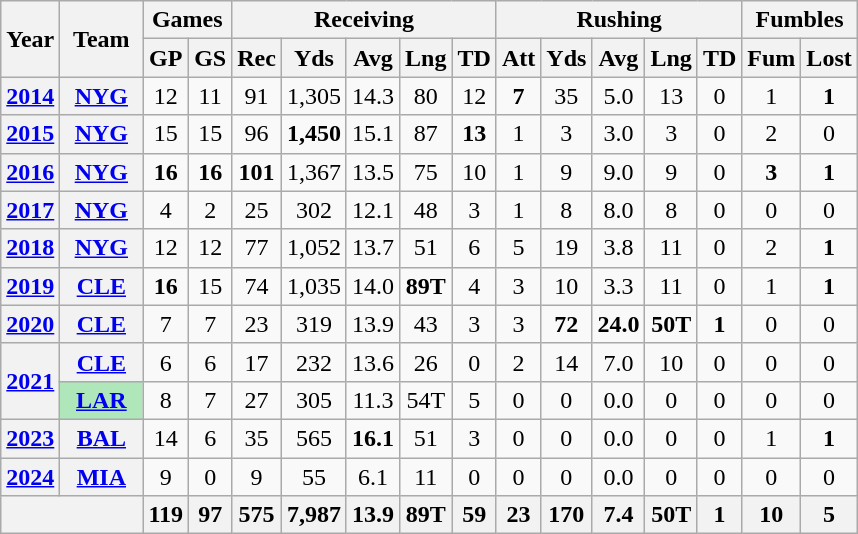<table class=wikitable style="text-align:center;">
<tr>
<th rowspan="2">Year</th>
<th rowspan="2">Team</th>
<th colspan="2">Games</th>
<th colspan="5">Receiving</th>
<th colspan="5">Rushing</th>
<th colspan="2">Fumbles</th>
</tr>
<tr>
<th>GP</th>
<th>GS</th>
<th>Rec</th>
<th>Yds</th>
<th>Avg</th>
<th>Lng</th>
<th>TD</th>
<th>Att</th>
<th>Yds</th>
<th>Avg</th>
<th>Lng</th>
<th>TD</th>
<th>Fum</th>
<th>Lost</th>
</tr>
<tr>
<th><a href='#'>2014</a></th>
<th><a href='#'>NYG</a></th>
<td>12</td>
<td>11</td>
<td>91</td>
<td>1,305</td>
<td>14.3</td>
<td>80</td>
<td>12</td>
<td><strong>7</strong></td>
<td>35</td>
<td>5.0</td>
<td>13</td>
<td>0</td>
<td>1</td>
<td><strong>1</strong></td>
</tr>
<tr>
<th><a href='#'>2015</a></th>
<th><a href='#'>NYG</a></th>
<td>15</td>
<td>15</td>
<td>96</td>
<td><strong>1,450</strong></td>
<td>15.1</td>
<td>87</td>
<td><strong>13</strong></td>
<td>1</td>
<td>3</td>
<td>3.0</td>
<td>3</td>
<td>0</td>
<td>2</td>
<td>0</td>
</tr>
<tr>
<th><a href='#'>2016</a></th>
<th><a href='#'>NYG</a></th>
<td><strong>16</strong></td>
<td><strong>16</strong></td>
<td><strong>101</strong></td>
<td>1,367</td>
<td>13.5</td>
<td>75</td>
<td>10</td>
<td>1</td>
<td>9</td>
<td>9.0</td>
<td>9</td>
<td>0</td>
<td><strong>3</strong></td>
<td><strong>1</strong></td>
</tr>
<tr>
<th><a href='#'>2017</a></th>
<th><a href='#'>NYG</a></th>
<td>4</td>
<td>2</td>
<td>25</td>
<td>302</td>
<td>12.1</td>
<td>48</td>
<td>3</td>
<td>1</td>
<td>8</td>
<td>8.0</td>
<td>8</td>
<td>0</td>
<td>0</td>
<td>0</td>
</tr>
<tr>
<th><a href='#'>2018</a></th>
<th><a href='#'>NYG</a></th>
<td>12</td>
<td>12</td>
<td>77</td>
<td>1,052</td>
<td>13.7</td>
<td>51</td>
<td>6</td>
<td>5</td>
<td>19</td>
<td>3.8</td>
<td>11</td>
<td>0</td>
<td>2</td>
<td><strong>1</strong></td>
</tr>
<tr>
<th><a href='#'>2019</a></th>
<th><a href='#'>CLE</a></th>
<td><strong>16</strong></td>
<td>15</td>
<td>74</td>
<td>1,035</td>
<td>14.0</td>
<td><strong>89T</strong></td>
<td>4</td>
<td>3</td>
<td>10</td>
<td>3.3</td>
<td>11</td>
<td>0</td>
<td>1</td>
<td><strong>1</strong></td>
</tr>
<tr>
<th><a href='#'>2020</a></th>
<th><a href='#'>CLE</a></th>
<td>7</td>
<td>7</td>
<td>23</td>
<td>319</td>
<td>13.9</td>
<td>43</td>
<td>3</td>
<td>3</td>
<td><strong>72</strong></td>
<td><strong>24.0</strong></td>
<td><strong>50T</strong></td>
<td><strong>1</strong></td>
<td>0</td>
<td>0</td>
</tr>
<tr>
<th rowspan="2"><a href='#'>2021</a></th>
<th><a href='#'>CLE</a></th>
<td>6</td>
<td>6</td>
<td>17</td>
<td>232</td>
<td>13.6</td>
<td>26</td>
<td>0</td>
<td>2</td>
<td>14</td>
<td>7.0</td>
<td>10</td>
<td>0</td>
<td>0</td>
<td>0</td>
</tr>
<tr>
<th style="background:#afe6ba; width:3em;"><a href='#'>LAR</a></th>
<td>8</td>
<td>7</td>
<td>27</td>
<td>305</td>
<td>11.3</td>
<td>54T</td>
<td>5</td>
<td>0</td>
<td>0</td>
<td>0.0</td>
<td>0</td>
<td>0</td>
<td>0</td>
<td>0</td>
</tr>
<tr>
<th><a href='#'>2023</a></th>
<th><a href='#'>BAL</a></th>
<td>14</td>
<td>6</td>
<td>35</td>
<td>565</td>
<td><strong>16.1</strong></td>
<td>51</td>
<td>3</td>
<td>0</td>
<td>0</td>
<td>0.0</td>
<td>0</td>
<td>0</td>
<td>1</td>
<td><strong>1</strong></td>
</tr>
<tr>
<th><a href='#'>2024</a></th>
<th><a href='#'>MIA</a></th>
<td>9</td>
<td>0</td>
<td>9</td>
<td>55</td>
<td>6.1</td>
<td>11</td>
<td>0</td>
<td>0</td>
<td>0</td>
<td>0.0</td>
<td>0</td>
<td>0</td>
<td>0</td>
<td>0</td>
</tr>
<tr>
<th colspan="2"></th>
<th>119</th>
<th>97</th>
<th>575</th>
<th>7,987</th>
<th>13.9</th>
<th>89T</th>
<th>59</th>
<th>23</th>
<th>170</th>
<th>7.4</th>
<th>50T</th>
<th>1</th>
<th>10</th>
<th>5</th>
</tr>
</table>
